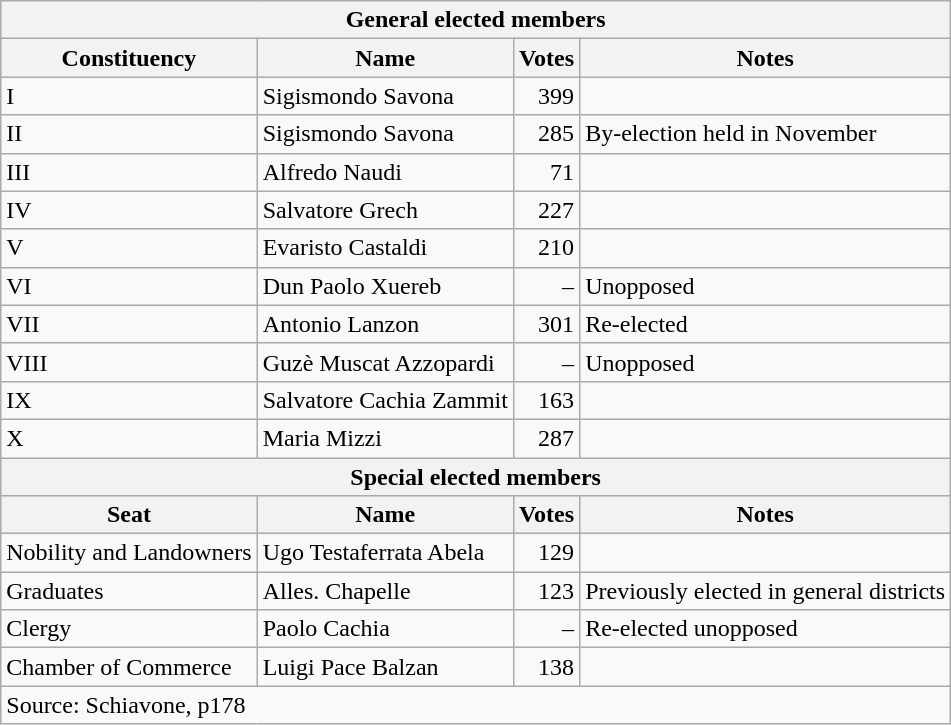<table class=wikitable style=text-align:left>
<tr>
<th colspan=4>General elected members</th>
</tr>
<tr>
<th>Constituency</th>
<th>Name</th>
<th>Votes</th>
<th>Notes</th>
</tr>
<tr>
<td>I</td>
<td>Sigismondo Savona</td>
<td align=right>399</td>
<td></td>
</tr>
<tr>
<td>II</td>
<td>Sigismondo Savona</td>
<td align=right>285</td>
<td>By-election held in November</td>
</tr>
<tr>
<td>III</td>
<td>Alfredo Naudi</td>
<td align=right>71</td>
<td></td>
</tr>
<tr>
<td>IV</td>
<td>Salvatore Grech</td>
<td align=right>227</td>
<td></td>
</tr>
<tr>
<td>V</td>
<td>Evaristo Castaldi</td>
<td align=right>210</td>
<td></td>
</tr>
<tr>
<td>VI</td>
<td>Dun Paolo Xuereb</td>
<td align=right>–</td>
<td>Unopposed</td>
</tr>
<tr>
<td>VII</td>
<td>Antonio Lanzon</td>
<td align=right>301</td>
<td>Re-elected</td>
</tr>
<tr>
<td>VIII</td>
<td>Guzè Muscat Azzopardi</td>
<td align=right>–</td>
<td>Unopposed</td>
</tr>
<tr>
<td>IX</td>
<td>Salvatore Cachia Zammit</td>
<td align=right>163</td>
<td></td>
</tr>
<tr>
<td>X</td>
<td>Maria Mizzi</td>
<td align=right>287</td>
<td></td>
</tr>
<tr>
<th colspan=4>Special elected members</th>
</tr>
<tr>
<th>Seat</th>
<th>Name</th>
<th>Votes</th>
<th>Notes</th>
</tr>
<tr>
<td>Nobility and Landowners</td>
<td>Ugo Testaferrata Abela</td>
<td align=right>129</td>
<td></td>
</tr>
<tr>
<td>Graduates</td>
<td>Alles. Chapelle</td>
<td align=right>123</td>
<td>Previously elected in general districts</td>
</tr>
<tr>
<td>Clergy</td>
<td>Paolo Cachia</td>
<td align=right>–</td>
<td>Re-elected unopposed</td>
</tr>
<tr>
<td>Chamber of Commerce</td>
<td>Luigi Pace Balzan</td>
<td align=right>138</td>
<td></td>
</tr>
<tr>
<td colspan=4>Source: Schiavone, p178</td>
</tr>
</table>
